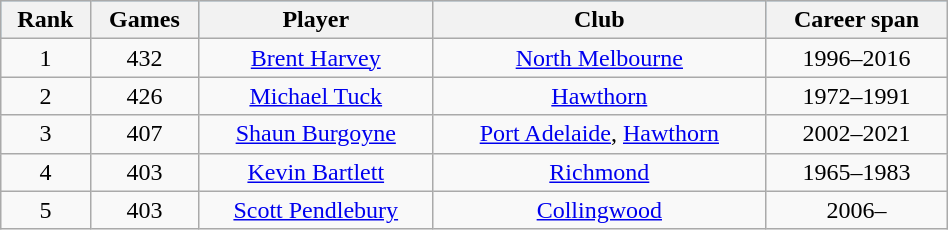<table class="wikitable" style="text-align:center; width:50%;">
<tr style="background:#87cefa;">
<th>Rank</th>
<th>Games</th>
<th>Player</th>
<th>Club</th>
<th>Career span</th>
</tr>
<tr>
<td>1</td>
<td>432</td>
<td><a href='#'>Brent Harvey</a></td>
<td><a href='#'>North Melbourne</a></td>
<td>1996–2016</td>
</tr>
<tr>
<td>2</td>
<td>426</td>
<td><a href='#'>Michael Tuck</a></td>
<td><a href='#'>Hawthorn</a></td>
<td>1972–1991</td>
</tr>
<tr>
<td>3</td>
<td>407</td>
<td><a href='#'>Shaun Burgoyne</a></td>
<td><a href='#'>Port Adelaide</a>, <a href='#'>Hawthorn</a></td>
<td>2002–2021</td>
</tr>
<tr>
<td>4</td>
<td>403</td>
<td><a href='#'>Kevin Bartlett</a></td>
<td><a href='#'>Richmond</a></td>
<td>1965–1983</td>
</tr>
<tr>
<td>5</td>
<td>403</td>
<td><a href='#'>Scott Pendlebury</a></td>
<td><a href='#'>Collingwood</a></td>
<td>2006–</td>
</tr>
</table>
